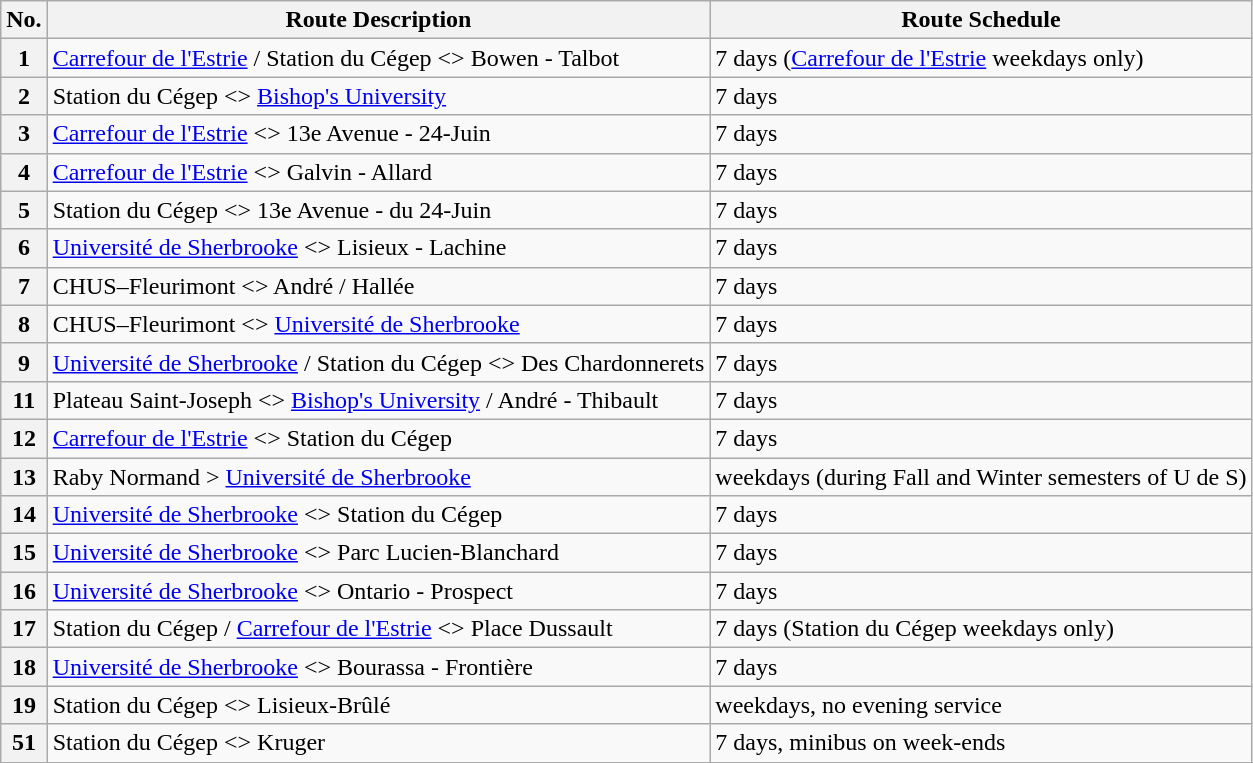<table class="wikitable">
<tr>
<th>No.</th>
<th>Route Description</th>
<th>Route Schedule</th>
</tr>
<tr>
<th>1</th>
<td><a href='#'>Carrefour de l'Estrie</a> / Station du Cégep <> Bowen - Talbot</td>
<td>7 days (<a href='#'>Carrefour de l'Estrie</a> weekdays only)</td>
</tr>
<tr>
<th>2</th>
<td>Station du Cégep <> <a href='#'>Bishop's University</a></td>
<td>7 days</td>
</tr>
<tr>
<th>3</th>
<td><a href='#'>Carrefour de l'Estrie</a> <> 13e Avenue - 24-Juin</td>
<td>7 days</td>
</tr>
<tr>
<th>4</th>
<td><a href='#'>Carrefour de l'Estrie</a> <> Galvin - Allard</td>
<td>7 days</td>
</tr>
<tr>
<th>5</th>
<td>Station du Cégep <> 13e Avenue - du 24-Juin</td>
<td>7 days</td>
</tr>
<tr>
<th>6</th>
<td><a href='#'>Université de Sherbrooke</a> <> Lisieux - Lachine</td>
<td>7 days</td>
</tr>
<tr>
<th>7</th>
<td>CHUS–Fleurimont <> André / Hallée</td>
<td>7 days</td>
</tr>
<tr>
<th>8</th>
<td>CHUS–Fleurimont <> <a href='#'>Université de Sherbrooke</a></td>
<td>7 days</td>
</tr>
<tr>
<th>9</th>
<td><a href='#'>Université de Sherbrooke</a> / Station du Cégep <> Des Chardonnerets</td>
<td>7 days</td>
</tr>
<tr>
<th>11</th>
<td>Plateau Saint-Joseph <> <a href='#'>Bishop's University</a> / André - Thibault</td>
<td>7 days</td>
</tr>
<tr>
<th>12</th>
<td><a href='#'>Carrefour de l'Estrie</a> <> Station du Cégep</td>
<td>7 days</td>
</tr>
<tr>
<th>13</th>
<td>Raby Normand > <a href='#'>Université de Sherbrooke</a></td>
<td>weekdays (during Fall and Winter semesters of U de S)</td>
</tr>
<tr>
<th>14</th>
<td><a href='#'>Université de Sherbrooke</a> <> Station du Cégep</td>
<td>7 days</td>
</tr>
<tr>
<th>15</th>
<td><a href='#'>Université de Sherbrooke</a> <> Parc Lucien-Blanchard</td>
<td>7 days</td>
</tr>
<tr>
<th>16</th>
<td><a href='#'>Université de Sherbrooke</a> <> Ontario - Prospect</td>
<td>7 days</td>
</tr>
<tr>
<th>17</th>
<td>Station du Cégep / <a href='#'>Carrefour de l'Estrie</a> <> Place Dussault</td>
<td>7 days (Station du Cégep weekdays only)</td>
</tr>
<tr>
<th>18</th>
<td><a href='#'>Université de Sherbrooke</a> <> Bourassa - Frontière</td>
<td>7 days</td>
</tr>
<tr>
<th>19</th>
<td>Station du Cégep <> Lisieux-Brûlé</td>
<td>weekdays, no evening service</td>
</tr>
<tr>
<th>51</th>
<td>Station du Cégep <> Kruger</td>
<td>7 days, minibus on week-ends</td>
</tr>
<tr>
</tr>
</table>
